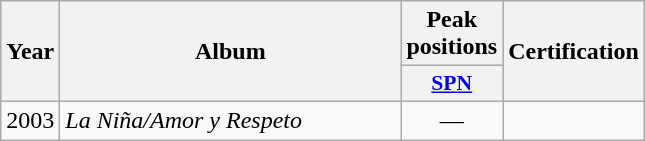<table class="wikitable">
<tr>
<th rowspan="2" style="text-align:center; width:10px;">Year</th>
<th rowspan="2" style="text-align:center; width:220px;">Album</th>
<th style="text-align:center; width:20px;">Peak positions</th>
<th rowspan="2" style="text-align:center; width:70px;">Certification</th>
</tr>
<tr>
<th scope="col" style="width:3em;font-size:90%;"><a href='#'>SPN</a><br></th>
</tr>
<tr>
<td style="text-align:center;">2003</td>
<td><em>La Niña/Amor y Respeto</em></td>
<td style="text-align:center;">—</td>
<td style="text-align:center;"></td>
</tr>
</table>
